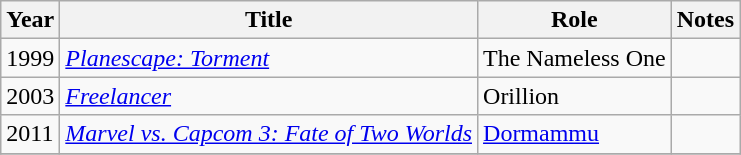<table class="wikitable sortable">
<tr>
<th>Year</th>
<th>Title</th>
<th>Role</th>
<th>Notes</th>
</tr>
<tr>
<td>1999</td>
<td><em><a href='#'>Planescape: Torment</a></em></td>
<td>The Nameless One</td>
<td></td>
</tr>
<tr>
<td>2003</td>
<td><em><a href='#'>Freelancer</a></em></td>
<td>Orillion</td>
<td></td>
</tr>
<tr>
<td>2011</td>
<td><em><a href='#'>Marvel vs. Capcom 3: Fate of Two Worlds</a></em></td>
<td><a href='#'>Dormammu</a></td>
<td></td>
</tr>
<tr>
</tr>
</table>
